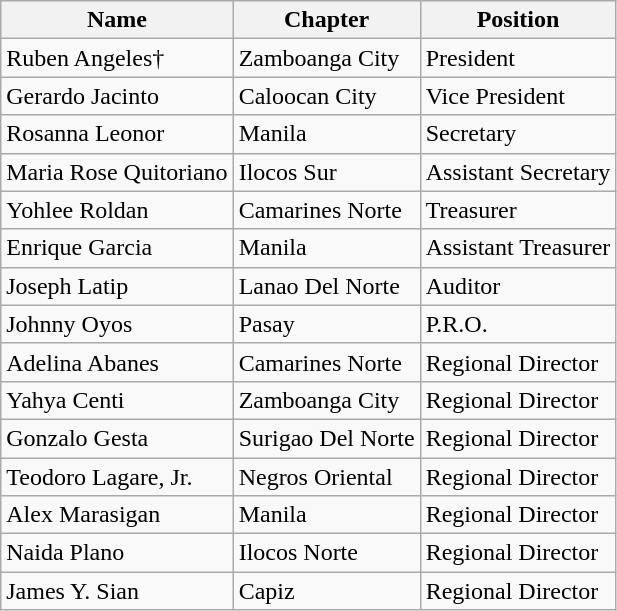<table class="wikitable">
<tr>
<th>Name</th>
<th>Chapter</th>
<th>Position</th>
</tr>
<tr>
<td>Ruben Angeles†</td>
<td>Zamboanga City</td>
<td>President</td>
</tr>
<tr>
<td>Gerardo Jacinto</td>
<td>Caloocan City</td>
<td>Vice President</td>
</tr>
<tr>
<td>Rosanna Leonor</td>
<td>Manila</td>
<td>Secretary</td>
</tr>
<tr>
<td>Maria Rose Quitoriano</td>
<td>Ilocos Sur</td>
<td>Assistant Secretary</td>
</tr>
<tr>
<td>Yohlee Roldan</td>
<td>Camarines Norte</td>
<td>Treasurer</td>
</tr>
<tr>
<td>Enrique Garcia</td>
<td>Manila</td>
<td>Assistant Treasurer</td>
</tr>
<tr>
<td>Joseph Latip</td>
<td>Lanao Del Norte</td>
<td>Auditor</td>
</tr>
<tr>
<td>Johnny Oyos</td>
<td>Pasay</td>
<td>P.R.O.</td>
</tr>
<tr>
<td>Adelina Abanes</td>
<td>Camarines Norte</td>
<td>Regional Director</td>
</tr>
<tr>
<td>Yahya Centi</td>
<td>Zamboanga City</td>
<td>Regional Director</td>
</tr>
<tr>
<td>Gonzalo Gesta</td>
<td>Surigao Del Norte</td>
<td>Regional Director</td>
</tr>
<tr>
<td>Teodoro Lagare, Jr.</td>
<td>Negros Oriental</td>
<td>Regional Director</td>
</tr>
<tr>
<td>Alex Marasigan</td>
<td>Manila</td>
<td>Regional Director</td>
</tr>
<tr>
<td>Naida Plano</td>
<td>Ilocos Norte</td>
<td>Regional Director</td>
</tr>
<tr>
<td>James Y. Sian</td>
<td>Capiz</td>
<td>Regional Director</td>
</tr>
</table>
